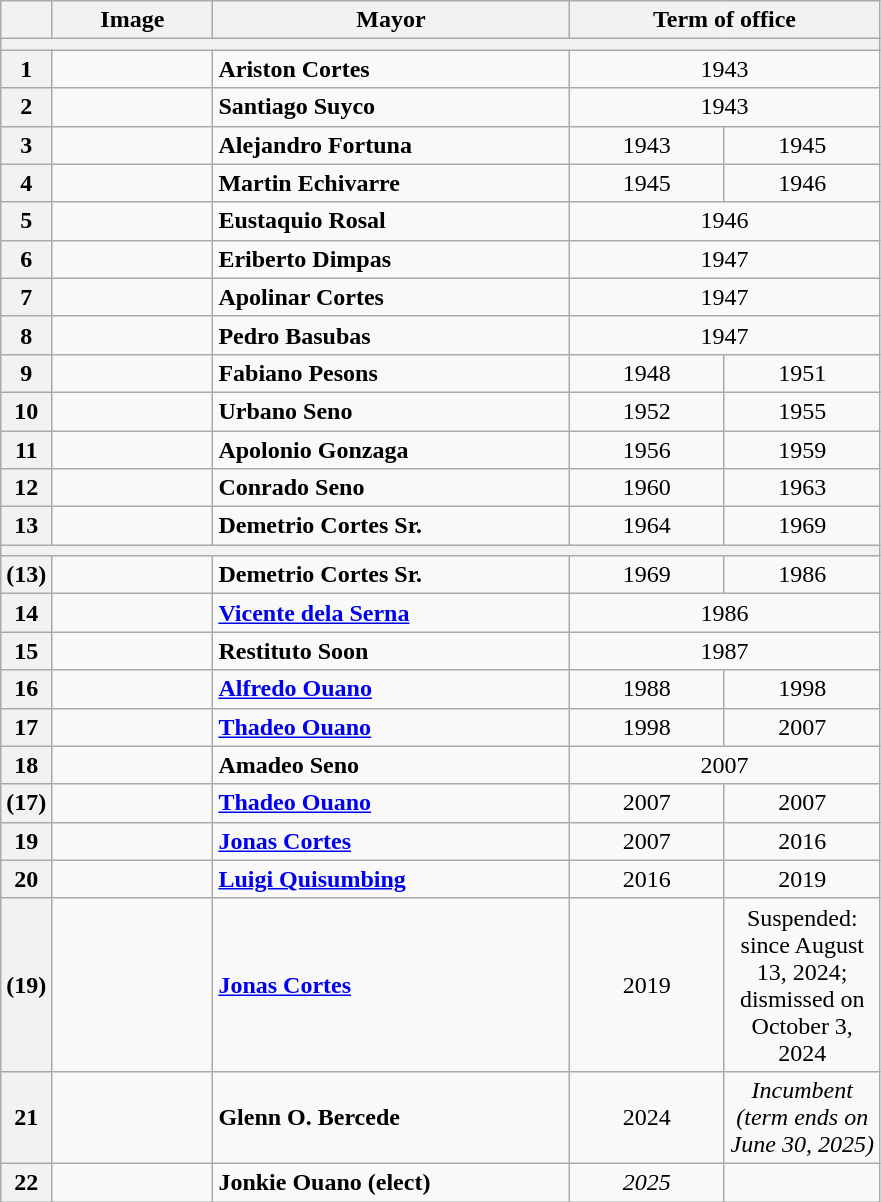<table class=wikitable>
<tr>
<th width=10px align=center></th>
<th width=100px>Image</th>
<th width=230px>Mayor</th>
<th colspan=2 width=200px>Term of office</th>
</tr>
<tr>
<th colspan="5"></th>
</tr>
<tr>
<th align=center>1</th>
<td></td>
<td><strong>Ariston Cortes</strong> </td>
<td align=center colspan="2">1943</td>
</tr>
<tr>
<th align=center>2</th>
<td></td>
<td><strong>Santiago Suyco</strong> </td>
<td align=center colspan="2">1943</td>
</tr>
<tr>
<th align=center>3</th>
<td></td>
<td><strong>Alejandro Fortuna</strong> </td>
<td align=center width=80px>1943</td>
<td align=center width=80px>1945</td>
</tr>
<tr>
<th align=center>4</th>
<td></td>
<td><strong>Martin Echivarre</strong></td>
<td align=center width=80px>1945</td>
<td align=center width=80px>1946</td>
</tr>
<tr>
<th align=center>5</th>
<td></td>
<td><strong>Eustaquio Rosal</strong></td>
<td align=center colspan="2">1946</td>
</tr>
<tr>
<th align=center>6</th>
<td></td>
<td><strong>Eriberto Dimpas</strong></td>
<td align=center colspan="2">1947</td>
</tr>
<tr>
<th align=center>7</th>
<td></td>
<td><strong>Apolinar Cortes</strong></td>
<td align=center colspan="2">1947</td>
</tr>
<tr>
<th align=center>8</th>
<td></td>
<td><strong>Pedro Basubas</strong></td>
<td align=center colspan="2">1947</td>
</tr>
<tr>
<th align=center>9</th>
<td></td>
<td><strong>Fabiano Pesons</strong></td>
<td align=center width=80px>1948</td>
<td align=center width=80px>1951</td>
</tr>
<tr>
<th align=center>10</th>
<td></td>
<td><strong>Urbano Seno</strong></td>
<td align=center width=80px>1952</td>
<td align=center width=80px>1955</td>
</tr>
<tr>
<th align=center>11</th>
<td></td>
<td><strong>Apolonio Gonzaga</strong></td>
<td align=center width=80px>1956</td>
<td align=center width=80px>1959</td>
</tr>
<tr>
<th align=center>12</th>
<td></td>
<td><strong>Conrado Seno</strong></td>
<td align=center width=80px>1960</td>
<td align=center width=80px>1963</td>
</tr>
<tr>
<th align=center>13</th>
<td></td>
<td><strong>Demetrio Cortes Sr.</strong></td>
<td align=center width=80px>1964</td>
<td align=center width=80px>1969</td>
</tr>
<tr>
<th colspan="5"></th>
</tr>
<tr>
<th align=center>(13)</th>
<td></td>
<td><strong>Demetrio Cortes Sr.</strong></td>
<td align=center width=80px>1969</td>
<td align=center width=80px>1986</td>
</tr>
<tr>
<th align=center>14</th>
<td></td>
<td><strong><a href='#'>Vicente dela Serna</a></strong> </td>
<td align=center colspan="2">1986</td>
</tr>
<tr>
<th align=center>15</th>
<td></td>
<td><strong>Restituto Soon</strong> </td>
<td align=center colspan="2">1987</td>
</tr>
<tr>
<th align=center>16</th>
<td></td>
<td><strong><a href='#'>Alfredo Ouano</a></strong></td>
<td align=center width=80px>1988</td>
<td align=center width=80px>1998</td>
</tr>
<tr>
<th align=center>17</th>
<td></td>
<td><strong><a href='#'>Thadeo Ouano</a></strong></td>
<td align=center width=80px>1998</td>
<td align=center width=80px>2007</td>
</tr>
<tr>
<th align=center>18</th>
<td></td>
<td><strong>Amadeo Seno</strong> </td>
<td align=center colspan="2">2007</td>
</tr>
<tr>
<th align=center>(17)</th>
<td></td>
<td><strong><a href='#'>Thadeo Ouano</a></strong></td>
<td align=center width=80px>2007</td>
<td align=center width=80px>2007</td>
</tr>
<tr>
<th align=center>19</th>
<td></td>
<td><strong><a href='#'>Jonas Cortes</a></strong></td>
<td align=center width=80px>2007</td>
<td align=center width=80px>2016</td>
</tr>
<tr>
<th align=center>20</th>
<td></td>
<td><strong><a href='#'>Luigi Quisumbing</a></strong></td>
<td align=center width=80px>2016</td>
<td align=center width=80px>2019</td>
</tr>
<tr>
<th align=center>(19)</th>
<td></td>
<td><strong><a href='#'>Jonas Cortes</a></strong></td>
<td align=center width=80px>2019</td>
<td align=center width=80px>Suspended: since August 13, 2024; dismissed on October 3, 2024</td>
</tr>
<tr>
<th>21</th>
<td></td>
<td><strong>Glenn O. Bercede</strong></td>
<td align=center width=80px>2024</td>
<td align=center width=80px><em>Incumbent (term ends on June 30, 2025)</em></td>
</tr>
<tr>
<th>22</th>
<td></td>
<td><strong>Jonkie Ouano (elect)</strong></td>
<td align="center"><em>2025</em></td>
<td align="center"></td>
</tr>
</table>
